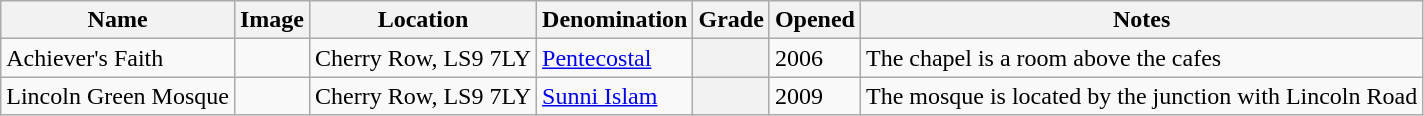<table class="wikitable sortable">
<tr>
<th>Name</th>
<th class="unsortable">Image</th>
<th>Location</th>
<th>Denomination</th>
<th>Grade</th>
<th>Opened</th>
<th class="unsortable">Notes</th>
</tr>
<tr>
<td>Achiever's Faith </td>
<td></td>
<td>Cherry Row, LS9 7LY</td>
<td><a href='#'>Pentecostal</a></td>
<th></th>
<td>2006</td>
<td>The chapel is a room above the cafes</td>
</tr>
<tr>
<td>Lincoln Green Mosque </td>
<td></td>
<td>Cherry Row, LS9 7LY</td>
<td><a href='#'>Sunni Islam</a></td>
<th></th>
<td>2009</td>
<td>The mosque is located by the junction with Lincoln Road</td>
</tr>
</table>
